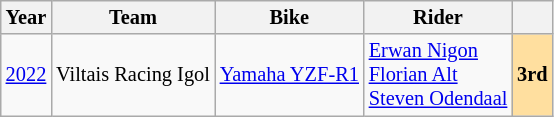<table class="wikitable" style="text-align:center; font-size:85%">
<tr>
<th valign="middle">Year</th>
<th valign="middle">Team</th>
<th valign="middle">Bike</th>
<th valign="middle">Rider</th>
<th valign="middle"></th>
</tr>
<tr>
<td><a href='#'>2022</a></td>
<td> Viltais Racing Igol</td>
<td><a href='#'>Yamaha YZF-R1</a></td>
<td align=left> <a href='#'>Erwan Nigon</a> <br> <a href='#'>Florian Alt</a><br> <a href='#'>Steven Odendaal</a></td>
<th style="background:#ffdf9f;"><strong>3rd</strong></th>
</tr>
</table>
